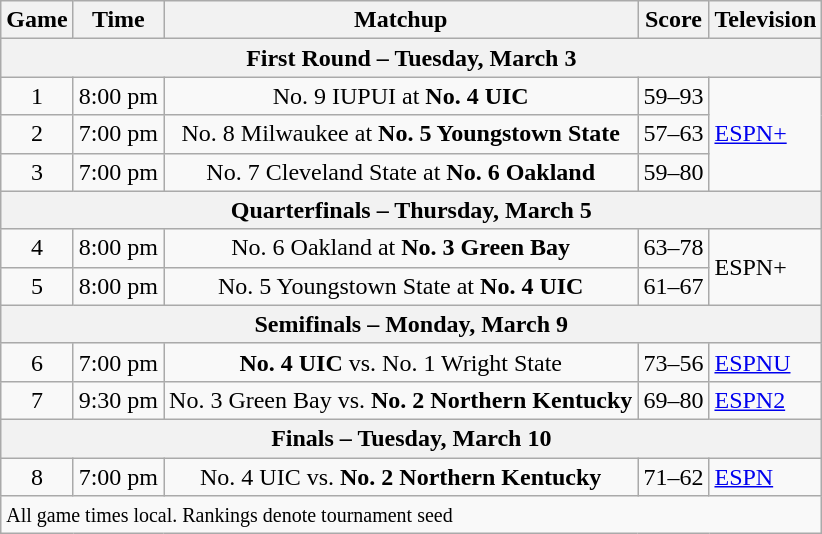<table class="wikitable">
<tr>
<th>Game</th>
<th>Time</th>
<th>Matchup</th>
<th>Score</th>
<th>Television</th>
</tr>
<tr>
<th colspan=5>First Round – Tuesday, March 3</th>
</tr>
<tr>
<td align=center>1</td>
<td>8:00 pm</td>
<td align=center>No. 9 IUPUI at <strong>No. 4 UIC</strong></td>
<td align=center>59–93</td>
<td rowspan=3><a href='#'>ESPN+</a></td>
</tr>
<tr>
<td align=center>2</td>
<td>7:00 pm</td>
<td align=center>No. 8 Milwaukee at <strong>No. 5 Youngstown State</strong></td>
<td align=center>57–63</td>
</tr>
<tr>
<td align=center>3</td>
<td>7:00 pm</td>
<td align=center>No. 7 Cleveland State at <strong>No. 6 Oakland</strong></td>
<td align=center>59–80</td>
</tr>
<tr>
<th colspan=5>Quarterfinals – Thursday, March 5</th>
</tr>
<tr>
<td align=center>4</td>
<td>8:00 pm</td>
<td align=center>No. 6 Oakland at <strong>No. 3 Green Bay</strong></td>
<td align=center>63–78</td>
<td rowspan=2>ESPN+</td>
</tr>
<tr>
<td align=center>5</td>
<td>8:00 pm</td>
<td align=center>No. 5 Youngstown State at <strong>No. 4 UIC</strong></td>
<td align=center>61–67</td>
</tr>
<tr>
<th colspan=5>Semifinals – Monday, March 9</th>
</tr>
<tr>
<td align=center>6</td>
<td>7:00 pm</td>
<td align=center><strong>No. 4 UIC</strong> vs. No. 1 Wright State</td>
<td align=center>73–56</td>
<td><a href='#'>ESPNU</a></td>
</tr>
<tr>
<td align=center>7</td>
<td>9:30 pm</td>
<td align=center>No. 3 Green Bay vs. <strong>No. 2 Northern Kentucky</strong></td>
<td align=center>69–80</td>
<td><a href='#'>ESPN2</a></td>
</tr>
<tr>
<th colspan=5>Finals – Tuesday, March 10</th>
</tr>
<tr>
<td align=center>8</td>
<td>7:00 pm</td>
<td align=center>No. 4 UIC vs. <strong>No. 2 Northern Kentucky</strong></td>
<td align=center>71–62</td>
<td><a href='#'>ESPN</a></td>
</tr>
<tr>
<td colspan=5><small>All game times local. Rankings denote tournament seed</small></td>
</tr>
</table>
